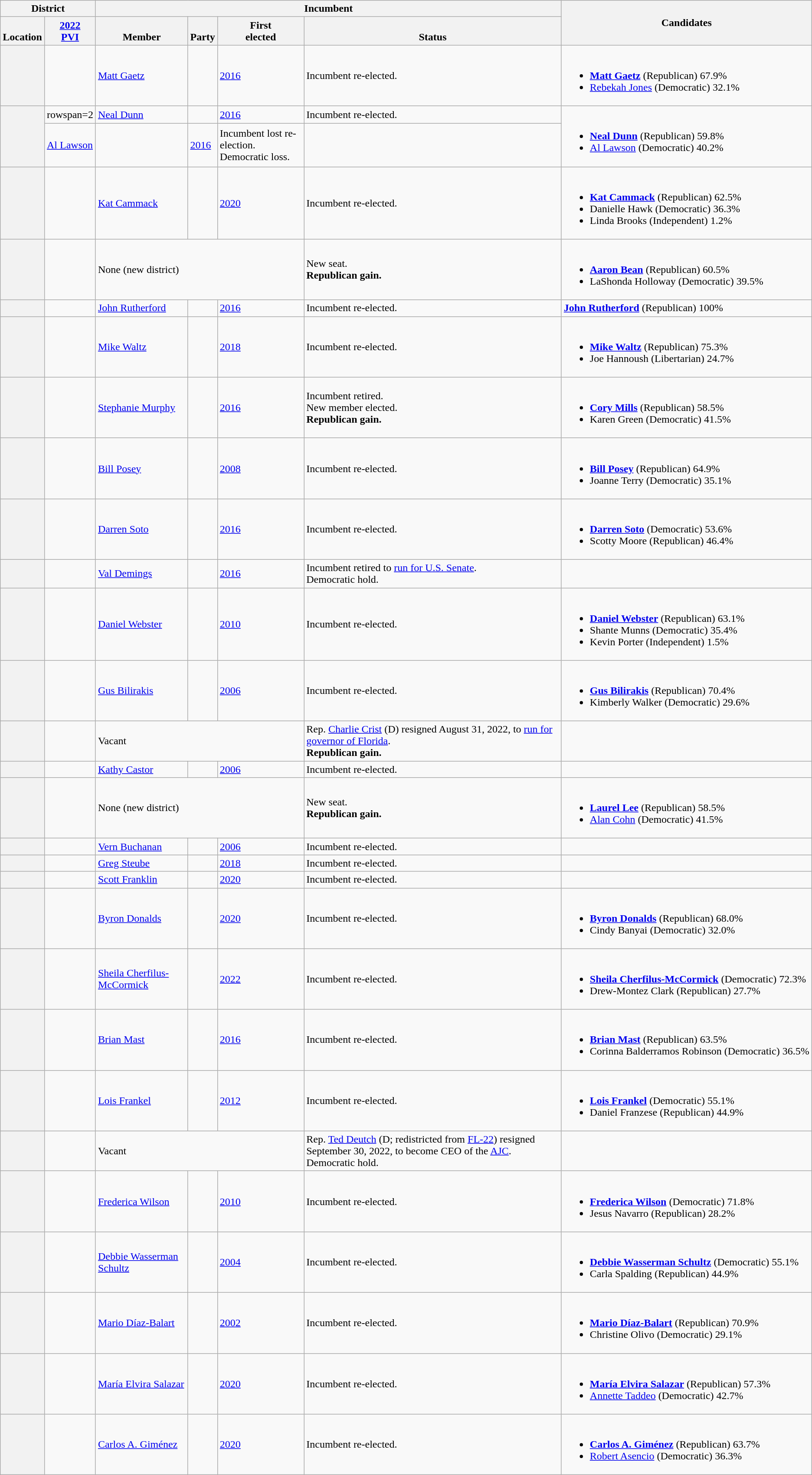<table class="wikitable sortable">
<tr>
<th colspan=2>District</th>
<th colspan=4>Incumbent</th>
<th rowspan=2 class="unsortable">Candidates</th>
</tr>
<tr valign=bottom>
<th>Location</th>
<th><a href='#'>2022<br>PVI</a></th>
<th>Member</th>
<th>Party</th>
<th>First<br>elected</th>
<th>Status</th>
</tr>
<tr>
<th></th>
<td></td>
<td><a href='#'>Matt Gaetz</a></td>
<td></td>
<td><a href='#'>2016</a></td>
<td>Incumbent re-elected.</td>
<td nowrap><br><ul><li> <strong><a href='#'>Matt Gaetz</a></strong> (Republican) 67.9%</li><li><a href='#'>Rebekah Jones</a> (Democratic) 32.1%</li></ul></td>
</tr>
<tr>
<th rowspan=2></th>
<td>rowspan=2 </td>
<td><a href='#'>Neal Dunn</a></td>
<td></td>
<td><a href='#'>2016</a></td>
<td>Incumbent re-elected.</td>
<td rowspan=2 nowrap><br><ul><li> <strong><a href='#'>Neal Dunn</a></strong> (Republican) 59.8%</li><li><a href='#'>Al Lawson</a> (Democratic) 40.2%</li></ul></td>
</tr>
<tr>
<td><a href='#'>Al Lawson</a> <br></td>
<td></td>
<td><a href='#'>2016</a></td>
<td>Incumbent lost re-election.<br>Democratic loss.</td>
</tr>
<tr>
<th></th>
<td></td>
<td><a href='#'>Kat Cammack</a></td>
<td></td>
<td><a href='#'>2020</a></td>
<td>Incumbent re-elected.</td>
<td nowrap><br><ul><li> <strong><a href='#'>Kat Cammack</a></strong> (Republican) 62.5%</li><li>Danielle Hawk (Democratic) 36.3%</li><li>Linda Brooks (Independent) 1.2%</li></ul></td>
</tr>
<tr>
<th></th>
<td></td>
<td colspan=3>None (new district)</td>
<td>New seat.<br><strong>Republican gain.</strong></td>
<td nowrap><br><ul><li> <strong><a href='#'>Aaron Bean</a></strong> (Republican) 60.5%</li><li>LaShonda Holloway (Democratic) 39.5%</li></ul></td>
</tr>
<tr>
<th></th>
<td></td>
<td><a href='#'>John Rutherford</a> <br></td>
<td></td>
<td><a href='#'>2016</a></td>
<td>Incumbent re-elected.</td>
<td nowrap> <strong><a href='#'>John Rutherford</a></strong> (Republican) 100%</td>
</tr>
<tr>
<th></th>
<td></td>
<td><a href='#'>Mike Waltz</a></td>
<td></td>
<td><a href='#'>2018</a></td>
<td>Incumbent re-elected.</td>
<td nowrap><br><ul><li> <strong><a href='#'>Mike Waltz</a></strong> (Republican) 75.3%</li><li>Joe Hannoush (Libertarian) 24.7%</li></ul></td>
</tr>
<tr>
<th></th>
<td></td>
<td><a href='#'>Stephanie Murphy</a></td>
<td></td>
<td><a href='#'>2016</a></td>
<td>Incumbent retired.<br>New member elected.<br><strong>Republican gain.</strong></td>
<td nowrap><br><ul><li> <strong><a href='#'>Cory Mills</a></strong> (Republican) 58.5%</li><li>Karen Green (Democratic) 41.5%</li></ul></td>
</tr>
<tr>
<th></th>
<td></td>
<td><a href='#'>Bill Posey</a></td>
<td></td>
<td><a href='#'>2008</a></td>
<td>Incumbent re-elected.</td>
<td nowrap><br><ul><li> <strong><a href='#'>Bill Posey</a></strong> (Republican) 64.9%</li><li>Joanne Terry (Democratic) 35.1%</li></ul></td>
</tr>
<tr>
<th></th>
<td></td>
<td><a href='#'>Darren Soto</a></td>
<td></td>
<td><a href='#'>2016</a></td>
<td>Incumbent re-elected.</td>
<td nowrap><br><ul><li> <strong><a href='#'>Darren Soto</a></strong> (Democratic) 53.6%</li><li>Scotty Moore (Republican) 46.4%</li></ul></td>
</tr>
<tr>
<th></th>
<td></td>
<td><a href='#'>Val Demings</a></td>
<td></td>
<td><a href='#'>2016</a></td>
<td>Incumbent retired to <a href='#'>run for U.S. Senate</a>.<br>Democratic hold.</td>
<td nowrap></td>
</tr>
<tr>
<th></th>
<td></td>
<td><a href='#'>Daniel Webster</a></td>
<td></td>
<td><a href='#'>2010</a></td>
<td>Incumbent re-elected.</td>
<td nowrap><br><ul><li> <strong><a href='#'>Daniel Webster</a></strong> (Republican) 63.1%</li><li>Shante Munns (Democratic) 35.4%</li><li>Kevin Porter (Independent) 1.5%</li></ul></td>
</tr>
<tr>
<th></th>
<td></td>
<td><a href='#'>Gus Bilirakis</a></td>
<td></td>
<td><a href='#'>2006</a></td>
<td>Incumbent re-elected.</td>
<td nowrap><br><ul><li> <strong><a href='#'>Gus Bilirakis</a></strong> (Republican) 70.4%</li><li>Kimberly Walker (Democratic) 29.6%</li></ul></td>
</tr>
<tr>
<th></th>
<td></td>
<td colspan=3>Vacant</td>
<td>Rep. <a href='#'>Charlie Crist</a> (D) resigned August 31, 2022, to <a href='#'>run for governor of Florida</a>.<br><strong>Republican gain.</strong></td>
<td nowrap></td>
</tr>
<tr>
<th></th>
<td></td>
<td><a href='#'>Kathy Castor</a></td>
<td></td>
<td><a href='#'>2006</a></td>
<td>Incumbent re-elected.</td>
<td nowrap></td>
</tr>
<tr>
<th></th>
<td></td>
<td colspan=3>None (new district)</td>
<td>New seat.<br><strong>Republican gain.</strong></td>
<td nowrap><br><ul><li> <strong><a href='#'>Laurel Lee</a></strong> (Republican) 58.5%</li><li><a href='#'>Alan Cohn</a> (Democratic) 41.5%</li></ul></td>
</tr>
<tr>
<th></th>
<td></td>
<td><a href='#'>Vern Buchanan</a></td>
<td></td>
<td><a href='#'>2006</a></td>
<td>Incumbent re-elected.</td>
<td nowrap></td>
</tr>
<tr>
<th></th>
<td></td>
<td><a href='#'>Greg Steube</a></td>
<td></td>
<td><a href='#'>2018</a></td>
<td>Incumbent re-elected.</td>
<td nowrap></td>
</tr>
<tr>
<th></th>
<td></td>
<td><a href='#'>Scott Franklin</a> <br></td>
<td></td>
<td><a href='#'>2020</a></td>
<td>Incumbent re-elected.</td>
<td nowrap></td>
</tr>
<tr>
<th></th>
<td></td>
<td><a href='#'>Byron Donalds</a></td>
<td></td>
<td><a href='#'>2020</a></td>
<td>Incumbent re-elected.</td>
<td nowrap><br><ul><li> <strong><a href='#'>Byron Donalds</a></strong> (Republican) 68.0%</li><li>Cindy Banyai (Democratic) 32.0%</li></ul></td>
</tr>
<tr>
<th></th>
<td></td>
<td><a href='#'>Sheila Cherfilus-McCormick</a></td>
<td></td>
<td><a href='#'>2022 </a></td>
<td>Incumbent re-elected.</td>
<td nowrap><br><ul><li> <strong><a href='#'>Sheila Cherfilus-McCormick</a></strong> (Democratic) 72.3%</li><li>Drew-Montez Clark (Republican) 27.7%</li></ul></td>
</tr>
<tr>
<th></th>
<td></td>
<td><a href='#'>Brian Mast</a> <br></td>
<td></td>
<td><a href='#'>2016</a></td>
<td>Incumbent re-elected.</td>
<td nowrap><br><ul><li> <strong><a href='#'>Brian Mast</a></strong> (Republican) 63.5%</li><li>Corinna Balderramos Robinson (Democratic) 36.5%</li></ul></td>
</tr>
<tr>
<th></th>
<td></td>
<td><a href='#'>Lois Frankel</a> <br></td>
<td></td>
<td><a href='#'>2012</a></td>
<td>Incumbent re-elected.</td>
<td nowrap><br><ul><li> <strong><a href='#'>Lois Frankel</a></strong> (Democratic) 55.1%</li><li>Daniel Franzese (Republican) 44.9%</li></ul></td>
</tr>
<tr>
<th></th>
<td></td>
<td colspan=3>Vacant</td>
<td>Rep. <a href='#'>Ted Deutch</a> (D; redistricted from <a href='#'>FL-22</a>) resigned September 30, 2022, to become CEO of the <a href='#'>AJC</a>.<br>Democratic hold.</td>
<td nowrap></td>
</tr>
<tr>
<th></th>
<td></td>
<td><a href='#'>Frederica Wilson</a></td>
<td></td>
<td><a href='#'>2010</a></td>
<td>Incumbent re-elected.</td>
<td nowrap><br><ul><li> <strong><a href='#'>Frederica Wilson</a></strong> (Democratic) 71.8%</li><li>Jesus Navarro (Republican) 28.2%</li></ul></td>
</tr>
<tr>
<th></th>
<td></td>
<td><a href='#'>Debbie Wasserman Schultz</a> <br></td>
<td></td>
<td><a href='#'>2004</a></td>
<td>Incumbent re-elected.</td>
<td nowrap><br><ul><li> <strong><a href='#'>Debbie Wasserman Schultz</a></strong> (Democratic) 55.1%</li><li>Carla Spalding (Republican) 44.9%</li></ul></td>
</tr>
<tr>
<th></th>
<td></td>
<td><a href='#'>Mario Díaz-Balart</a> <br></td>
<td></td>
<td><a href='#'>2002</a></td>
<td>Incumbent re-elected.</td>
<td nowrap><br><ul><li> <strong><a href='#'>Mario Díaz-Balart</a></strong> (Republican) 70.9%</li><li>Christine Olivo (Democratic) 29.1%</li></ul></td>
</tr>
<tr>
<th></th>
<td></td>
<td><a href='#'>María Elvira Salazar</a></td>
<td></td>
<td><a href='#'>2020</a></td>
<td>Incumbent re-elected.</td>
<td nowrap><br><ul><li> <strong><a href='#'>María Elvira Salazar</a></strong> (Republican) 57.3%</li><li><a href='#'>Annette Taddeo</a> (Democratic) 42.7%</li></ul></td>
</tr>
<tr>
<th></th>
<td></td>
<td><a href='#'>Carlos A. Giménez</a> <br></td>
<td></td>
<td><a href='#'>2020</a></td>
<td>Incumbent re-elected.</td>
<td nowrap><br><ul><li> <strong><a href='#'>Carlos A. Giménez</a></strong> (Republican) 63.7%</li><li><a href='#'>Robert Asencio</a> (Democratic) 36.3%</li></ul></td>
</tr>
</table>
